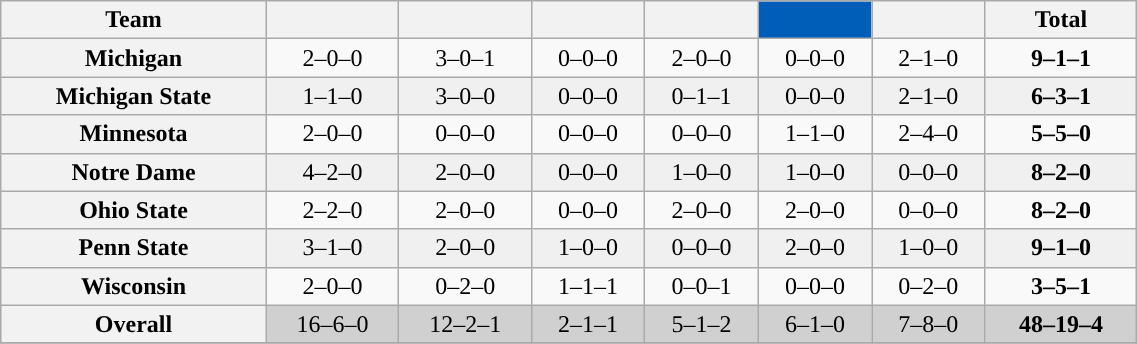<table class="wikitable" style="text-align: center; "width=60%">
<tr>
<th>Team</th>
<th></th>
<th><a href='#'></a></th>
<th><a href='#'></a></th>
<th><a href='#'></a></th>
<th style="color:white; background:#005EB8"><a href='#'></a></th>
<th><a href='#'></a></th>
<th>Total</th>
</tr>
<tr>
<th>Michigan</th>
<td>2–0–0</td>
<td>3–0–1</td>
<td>0–0–0</td>
<td>2–0–0</td>
<td>0–0–0</td>
<td>2–1–0</td>
<td><strong>9–1–1</strong></td>
</tr>
<tr bgcolor=f0f0f0>
<th>Michigan State</th>
<td>1–1–0</td>
<td>3–0–0</td>
<td>0–0–0</td>
<td>0–1–1</td>
<td>0–0–0</td>
<td>2–1–0</td>
<td><strong>6–3–1</strong></td>
</tr>
<tr>
<th>Minnesota</th>
<td>2–0–0</td>
<td>0–0–0</td>
<td>0–0–0</td>
<td>0–0–0</td>
<td>1–1–0</td>
<td>2–4–0</td>
<td><strong>5–5–0</strong></td>
</tr>
<tr bgcolor=f0f0f0>
<th>Notre Dame</th>
<td>4–2–0</td>
<td>2–0–0</td>
<td>0–0–0</td>
<td>1–0–0</td>
<td>1–0–0</td>
<td>0–0–0</td>
<td><strong>8–2–0</strong></td>
</tr>
<tr>
<th>Ohio State</th>
<td>2–2–0</td>
<td>2–0–0</td>
<td>0–0–0</td>
<td>2–0–0</td>
<td>2–0–0</td>
<td>0–0–0</td>
<td><strong>8–2–0</strong></td>
</tr>
<tr bgcolor=f0f0f0>
<th>Penn State</th>
<td>3–1–0</td>
<td>2–0–0</td>
<td>1–0–0</td>
<td>0–0–0</td>
<td>2–0–0</td>
<td>1–0–0</td>
<td><strong>9–1–0</strong></td>
</tr>
<tr>
<th>Wisconsin</th>
<td>2–0–0</td>
<td>0–2–0</td>
<td>1–1–1</td>
<td>0–0–1</td>
<td>0–0–0</td>
<td>0–2–0</td>
<td><strong>3–5–1</strong></td>
</tr>
<tr bgcolor=d0d0d0>
<th>Overall</th>
<td>16–6–0</td>
<td>12–2–1</td>
<td>2–1–1</td>
<td>5–1–2</td>
<td>6–1–0</td>
<td>7–8–0</td>
<td><strong>48–19–4</strong></td>
</tr>
<tr>
</tr>
</table>
